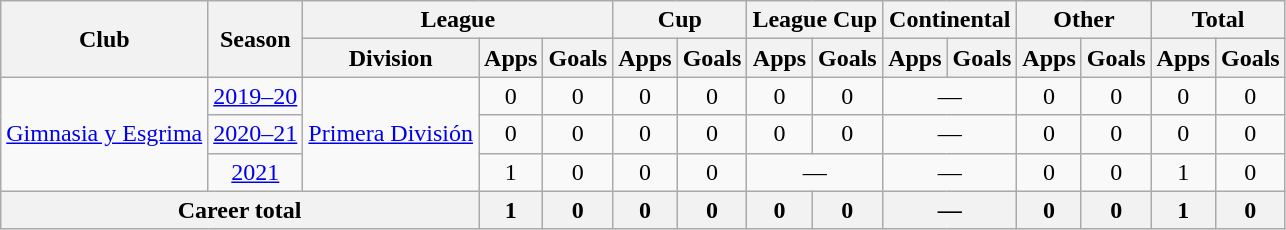<table class="wikitable" style="text-align:center">
<tr>
<th rowspan="2">Club</th>
<th rowspan="2">Season</th>
<th colspan="3">League</th>
<th colspan="2">Cup</th>
<th colspan="2">League Cup</th>
<th colspan="2">Continental</th>
<th colspan="2">Other</th>
<th colspan="2">Total</th>
</tr>
<tr>
<th>Division</th>
<th>Apps</th>
<th>Goals</th>
<th>Apps</th>
<th>Goals</th>
<th>Apps</th>
<th>Goals</th>
<th>Apps</th>
<th>Goals</th>
<th>Apps</th>
<th>Goals</th>
<th>Apps</th>
<th>Goals</th>
</tr>
<tr>
<td rowspan="3"><a href='#'>Gimnasia y Esgrima</a></td>
<td><a href='#'>2019–20</a></td>
<td rowspan="3"><a href='#'>Primera División</a></td>
<td>0</td>
<td>0</td>
<td>0</td>
<td>0</td>
<td>0</td>
<td>0</td>
<td colspan="2">—</td>
<td>0</td>
<td>0</td>
<td>0</td>
<td>0</td>
</tr>
<tr>
<td><a href='#'>2020–21</a></td>
<td>0</td>
<td>0</td>
<td>0</td>
<td>0</td>
<td>0</td>
<td>0</td>
<td colspan="2">—</td>
<td>0</td>
<td>0</td>
<td>0</td>
<td>0</td>
</tr>
<tr>
<td><a href='#'>2021</a></td>
<td>1</td>
<td>0</td>
<td>0</td>
<td>0</td>
<td colspan="2">—</td>
<td colspan="2">—</td>
<td>0</td>
<td>0</td>
<td>1</td>
<td>0</td>
</tr>
<tr>
<th colspan="3">Career total</th>
<th>1</th>
<th>0</th>
<th>0</th>
<th>0</th>
<th>0</th>
<th>0</th>
<th colspan="2">—</th>
<th>0</th>
<th>0</th>
<th>1</th>
<th>0</th>
</tr>
</table>
